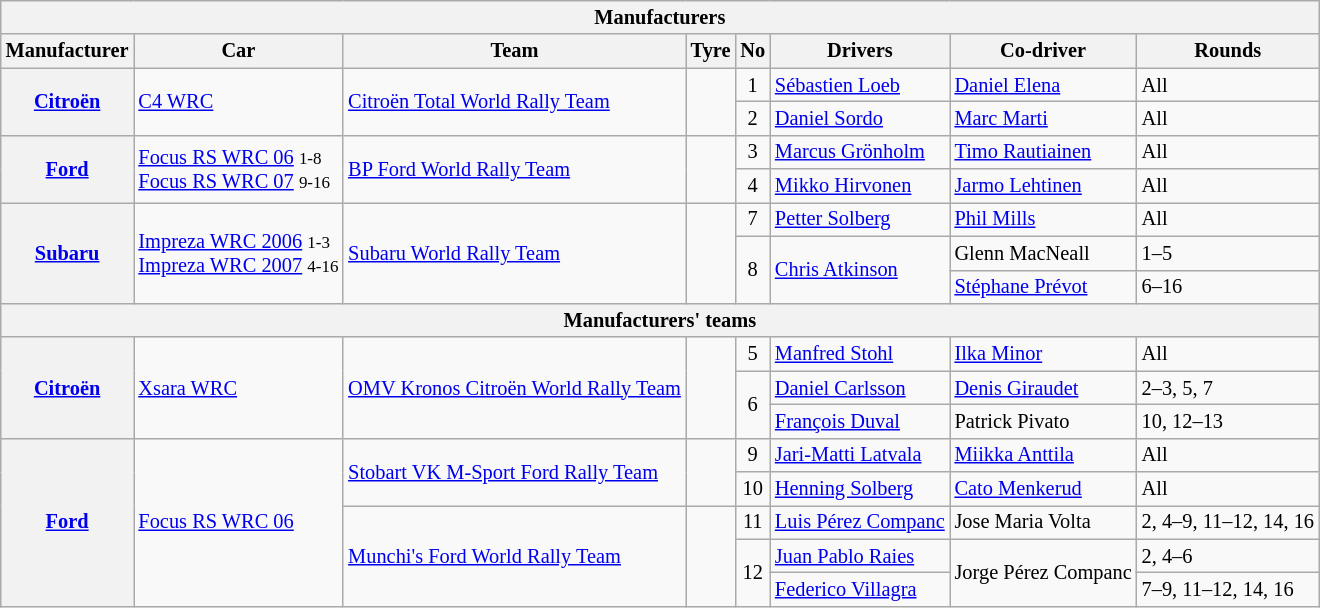<table class="wikitable" style="font-size: 85%">
<tr>
<th colspan=10>Manufacturers</th>
</tr>
<tr>
<th>Manufacturer</th>
<th>Car</th>
<th>Team</th>
<th>Tyre</th>
<th>No</th>
<th>Drivers</th>
<th>Co-driver</th>
<th>Rounds</th>
</tr>
<tr>
<th rowspan="2"><a href='#'>Citroën</a></th>
<td rowspan="2"><a href='#'>C4 WRC</a></td>
<td rowspan="2"> <a href='#'>Citroën Total World Rally Team</a></td>
<td rowspan="2" align="center"></td>
<td align="center">1</td>
<td> <a href='#'>Sébastien Loeb</a></td>
<td> <a href='#'>Daniel Elena</a></td>
<td>All</td>
</tr>
<tr>
<td align="center">2</td>
<td> <a href='#'>Daniel Sordo</a></td>
<td> <a href='#'>Marc Marti</a></td>
<td>All</td>
</tr>
<tr>
<th rowspan="2"><a href='#'>Ford</a></th>
<td rowspan="2"><a href='#'>Focus RS WRC 06</a> <small>1-8</small><br><a href='#'>Focus RS WRC 07</a> <small>9-16</small></td>
<td rowspan="2"> <a href='#'>BP Ford World Rally Team</a></td>
<td rowspan="2" align="center"></td>
<td align="center">3</td>
<td> <a href='#'>Marcus Grönholm</a></td>
<td> <a href='#'>Timo Rautiainen</a></td>
<td>All</td>
</tr>
<tr>
<td align="center">4</td>
<td> <a href='#'>Mikko Hirvonen</a></td>
<td> <a href='#'>Jarmo Lehtinen</a></td>
<td>All</td>
</tr>
<tr>
<th rowspan="3"><a href='#'>Subaru</a></th>
<td rowspan="3" nowrap><a href='#'>Impreza WRC 2006</a> <small>1-3</small><br><a href='#'>Impreza WRC 2007</a> <small>4-16</small></td>
<td rowspan="3"> <a href='#'>Subaru World Rally Team</a></td>
<td rowspan="3" align="center"></td>
<td align="center">7</td>
<td> <a href='#'>Petter Solberg</a></td>
<td> <a href='#'>Phil Mills</a></td>
<td>All</td>
</tr>
<tr>
<td rowspan=2 align="center">8</td>
<td rowspan=2> <a href='#'>Chris Atkinson</a></td>
<td> Glenn MacNeall</td>
<td>1–5</td>
</tr>
<tr>
<td> <a href='#'>Stéphane Prévot</a></td>
<td>6–16</td>
</tr>
<tr>
<th colspan=10>Manufacturers' teams</th>
</tr>
<tr>
<th rowspan=3><a href='#'>Citroën</a></th>
<td rowspan=3><a href='#'>Xsara WRC</a></td>
<td rowspan=3 nowrap> <a href='#'>OMV Kronos Citroën World Rally Team</a></td>
<td rowspan=3 align="center"></td>
<td align="center">5</td>
<td> <a href='#'>Manfred Stohl</a></td>
<td> <a href='#'>Ilka Minor</a></td>
<td>All</td>
</tr>
<tr>
<td rowspan=2 align="center">6</td>
<td> <a href='#'>Daniel Carlsson</a></td>
<td> <a href='#'>Denis Giraudet</a></td>
<td>2–3, 5, 7</td>
</tr>
<tr>
<td> <a href='#'>François Duval</a></td>
<td> Patrick Pivato</td>
<td>10, 12–13</td>
</tr>
<tr>
<th rowspan=5><a href='#'>Ford</a></th>
<td rowspan=5><a href='#'>Focus RS WRC 06</a></td>
<td rowspan="2"> <a href='#'>Stobart VK M-Sport Ford Rally Team</a></td>
<td rowspan="2" align="center"></td>
<td align="center">9</td>
<td> <a href='#'>Jari-Matti Latvala</a></td>
<td> <a href='#'>Miikka Anttila</a></td>
<td>All</td>
</tr>
<tr>
<td align="center">10</td>
<td> <a href='#'>Henning Solberg</a></td>
<td> <a href='#'>Cato Menkerud</a></td>
<td>All</td>
</tr>
<tr>
<td rowspan=3> <a href='#'>Munchi's Ford World Rally Team</a></td>
<td rowspan=3 align="center"></td>
<td align="center">11</td>
<td nowrap> <a href='#'>Luis Pérez Companc</a></td>
<td nowrap> Jose Maria Volta</td>
<td nowrap>2, 4–9, 11–12, 14, 16</td>
</tr>
<tr>
<td rowspan=2 align="center">12</td>
<td> <a href='#'>Juan Pablo Raies</a></td>
<td rowspan=2 nowrap> Jorge Pérez Companc</td>
<td>2, 4–6</td>
</tr>
<tr>
<td> <a href='#'>Federico Villagra</a></td>
<td nowrap>7–9, 11–12, 14, 16</td>
</tr>
</table>
